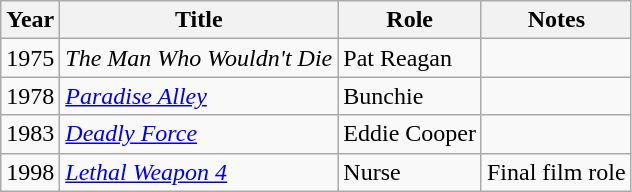<table class="wikitable">
<tr>
<th>Year</th>
<th>Title</th>
<th>Role</th>
<th>Notes</th>
</tr>
<tr>
<td>1975</td>
<td><em>The Man Who Wouldn't Die</em></td>
<td>Pat Reagan</td>
<td></td>
</tr>
<tr>
<td>1978</td>
<td><em><a href='#'>Paradise Alley</a></em></td>
<td>Bunchie</td>
<td></td>
</tr>
<tr>
<td>1983</td>
<td><em><a href='#'>Deadly Force</a></em></td>
<td>Eddie Cooper</td>
<td></td>
</tr>
<tr>
<td>1998</td>
<td><em><a href='#'>Lethal Weapon 4</a></em></td>
<td>Nurse</td>
<td>Final film role</td>
</tr>
</table>
